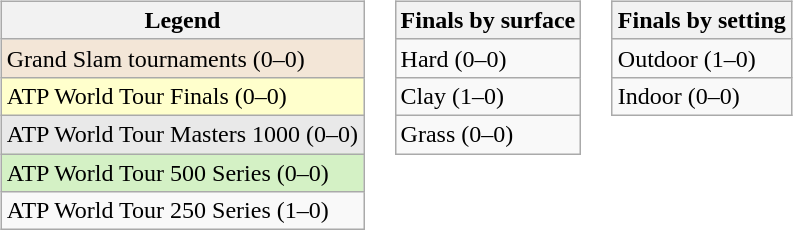<table>
<tr valign=top>
<td><br><table class=wikitable>
<tr>
<th>Legend</th>
</tr>
<tr style="background:#f3e6d7;">
<td>Grand Slam tournaments (0–0)</td>
</tr>
<tr style="background:#ffffcc;">
<td>ATP World Tour Finals (0–0)</td>
</tr>
<tr style="background:#e9e9e9;">
<td>ATP World Tour Masters 1000 (0–0)</td>
</tr>
<tr style="background:#d4f1c5;">
<td>ATP World Tour 500 Series (0–0)</td>
</tr>
<tr>
<td>ATP World Tour 250 Series (1–0)</td>
</tr>
</table>
</td>
<td><br><table class=wikitable>
<tr>
<th>Finals by surface</th>
</tr>
<tr>
<td>Hard (0–0)</td>
</tr>
<tr>
<td>Clay (1–0)</td>
</tr>
<tr>
<td>Grass (0–0)</td>
</tr>
</table>
</td>
<td><br><table class="wikitable">
<tr>
<th>Finals by setting</th>
</tr>
<tr>
<td>Outdoor (1–0)</td>
</tr>
<tr>
<td>Indoor (0–0)</td>
</tr>
</table>
</td>
</tr>
</table>
